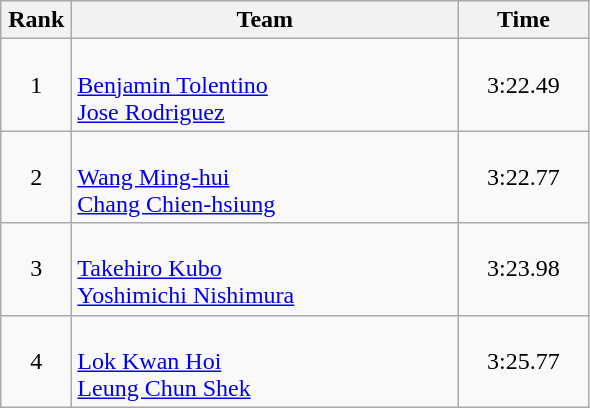<table class=wikitable style="text-align:center">
<tr>
<th width=40>Rank</th>
<th width=250>Team</th>
<th width=80>Time</th>
</tr>
<tr>
<td>1</td>
<td align=left><br><a href='#'>Benjamin Tolentino</a><br><a href='#'>Jose Rodriguez</a></td>
<td>3:22.49</td>
</tr>
<tr>
<td>2</td>
<td align=left><br><a href='#'>Wang Ming-hui</a><br><a href='#'>Chang Chien-hsiung</a></td>
<td>3:22.77</td>
</tr>
<tr>
<td>3</td>
<td align=left><br><a href='#'>Takehiro Kubo</a><br><a href='#'>Yoshimichi Nishimura</a></td>
<td>3:23.98</td>
</tr>
<tr>
<td>4</td>
<td align=left><br><a href='#'>Lok Kwan Hoi</a><br><a href='#'>Leung Chun Shek</a></td>
<td>3:25.77</td>
</tr>
</table>
